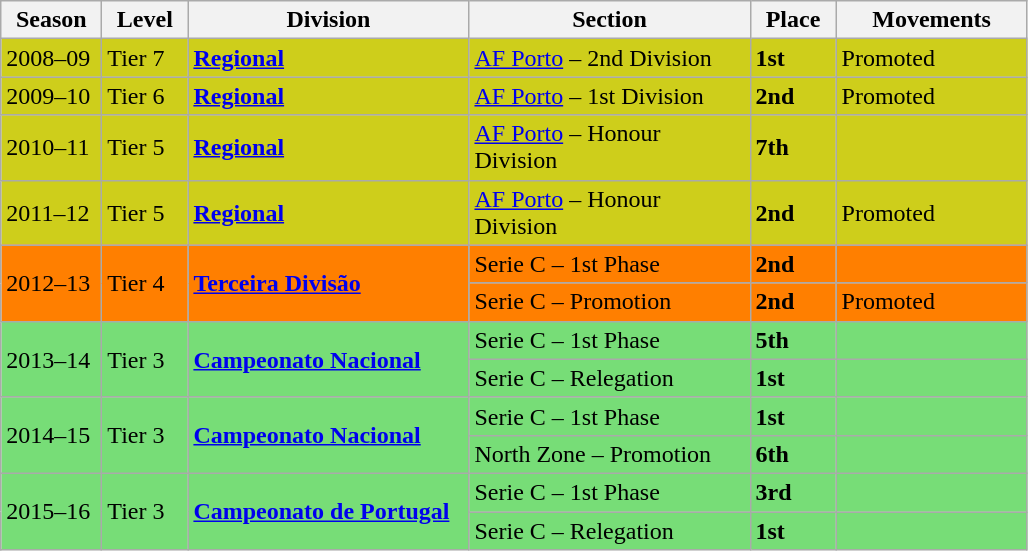<table class="wikitable" style="text-align: left;">
<tr>
<th style="width: 60px;"><strong>Season</strong></th>
<th style="width: 50px;"><strong>Level</strong></th>
<th style="width: 180px;"><strong>Division</strong></th>
<th style="width: 180px;"><strong>Section</strong></th>
<th style="width: 50px;"><strong>Place</strong></th>
<th style="width: 120px;"><strong>Movements</strong></th>
</tr>
<tr>
<td style="background:#CECE1B;">2008–09</td>
<td style="background:#CECE1B;">Tier 7</td>
<td style="background:#CECE1B;"><strong><a href='#'>Regional</a></strong></td>
<td style="background:#CECE1B;"><a href='#'>AF Porto</a> – 2nd Division</td>
<td style="background:#CECE1B;"><strong>1st</strong></td>
<td style="background:#CECE1B;">Promoted</td>
</tr>
<tr>
<td style="background:#CECE1B;">2009–10</td>
<td style="background:#CECE1B;">Tier 6</td>
<td style="background:#CECE1B;"><strong><a href='#'>Regional</a></strong></td>
<td style="background:#CECE1B;"><a href='#'>AF Porto</a> – 1st Division</td>
<td style="background:#CECE1B;"><strong>2nd</strong></td>
<td style="background:#CECE1B;">Promoted</td>
</tr>
<tr>
<td style="background:#CECE1B;">2010–11</td>
<td style="background:#CECE1B;">Tier 5</td>
<td style="background:#CECE1B;"><strong><a href='#'>Regional</a></strong></td>
<td style="background:#CECE1B;"><a href='#'>AF Porto</a> – Honour Division</td>
<td style="background:#CECE1B;"><strong>7th</strong></td>
<td style="background:#CECE1B;"></td>
</tr>
<tr>
<td style="background:#CECE1B;">2011–12</td>
<td style="background:#CECE1B;">Tier 5</td>
<td style="background:#CECE1B;"><strong><a href='#'>Regional</a></strong></td>
<td style="background:#CECE1B;"><a href='#'>AF Porto</a> – Honour Division</td>
<td style="background:#CECE1B;"><strong>2nd</strong></td>
<td style="background:#CECE1B;">Promoted</td>
</tr>
<tr>
<td rowspan=2 style="background:#FF7F00;">2012–13</td>
<td rowspan=2 style="background:#FF7F00;">Tier 4</td>
<td rowspan=2 style="background:#FF7F00;"><strong><a href='#'>Terceira Divisão</a></strong></td>
<td style="background:#FF7F00;">Serie C – 1st Phase</td>
<td style="background:#FF7F00;"><strong>2nd</strong></td>
<td style="background:#FF7F00;"></td>
</tr>
<tr>
<td style="background:#FF7F00;">Serie C – Promotion</td>
<td style="background:#FF7F00;"><strong>2nd</strong></td>
<td style="background:#FF7F00;">Promoted</td>
</tr>
<tr>
<td rowspan=2 style="background:#77DD77;">2013–14</td>
<td rowspan=2 style="background:#77DD77;">Tier 3</td>
<td rowspan=2 style="background:#77DD77;"><strong><a href='#'>Campeonato Nacional</a></strong></td>
<td style="background:#77DD77;">Serie C – 1st Phase</td>
<td style="background:#77DD77;"><strong>5th</strong></td>
<td style="background:#77DD77;"></td>
</tr>
<tr>
<td style="background:#77DD77;">Serie C – Relegation</td>
<td style="background:#77DD77;"><strong>1st</strong></td>
<td style="background:#77DD77;"></td>
</tr>
<tr>
<td rowspan=2 style="background:#77DD77;">2014–15</td>
<td rowspan=2 style="background:#77DD77;">Tier 3</td>
<td rowspan=2 style="background:#77DD77;"><strong><a href='#'>Campeonato Nacional</a></strong></td>
<td style="background:#77DD77;">Serie C – 1st Phase</td>
<td style="background:#77DD77;"><strong>1st</strong></td>
<td style="background:#77DD77;"></td>
</tr>
<tr>
<td style="background:#77DD77;">North Zone – Promotion</td>
<td style="background:#77DD77;"><strong>6th</strong></td>
<td style="background:#77DD77;"></td>
</tr>
<tr>
<td rowspan=2 style="background:#77DD77;">2015–16</td>
<td rowspan=2 style="background:#77DD77;">Tier 3</td>
<td rowspan=2 style="background:#77DD77;"><strong><a href='#'>Campeonato de Portugal</a></strong></td>
<td style="background:#77DD77;">Serie C – 1st Phase</td>
<td style="background:#77DD77;"><strong>3rd</strong></td>
<td style="background:#77DD77;"></td>
</tr>
<tr>
<td style="background:#77DD77;">Serie C – Relegation</td>
<td style="background:#77DD77;"><strong>1st</strong></td>
<td style="background:#77DD77;"></td>
</tr>
</table>
